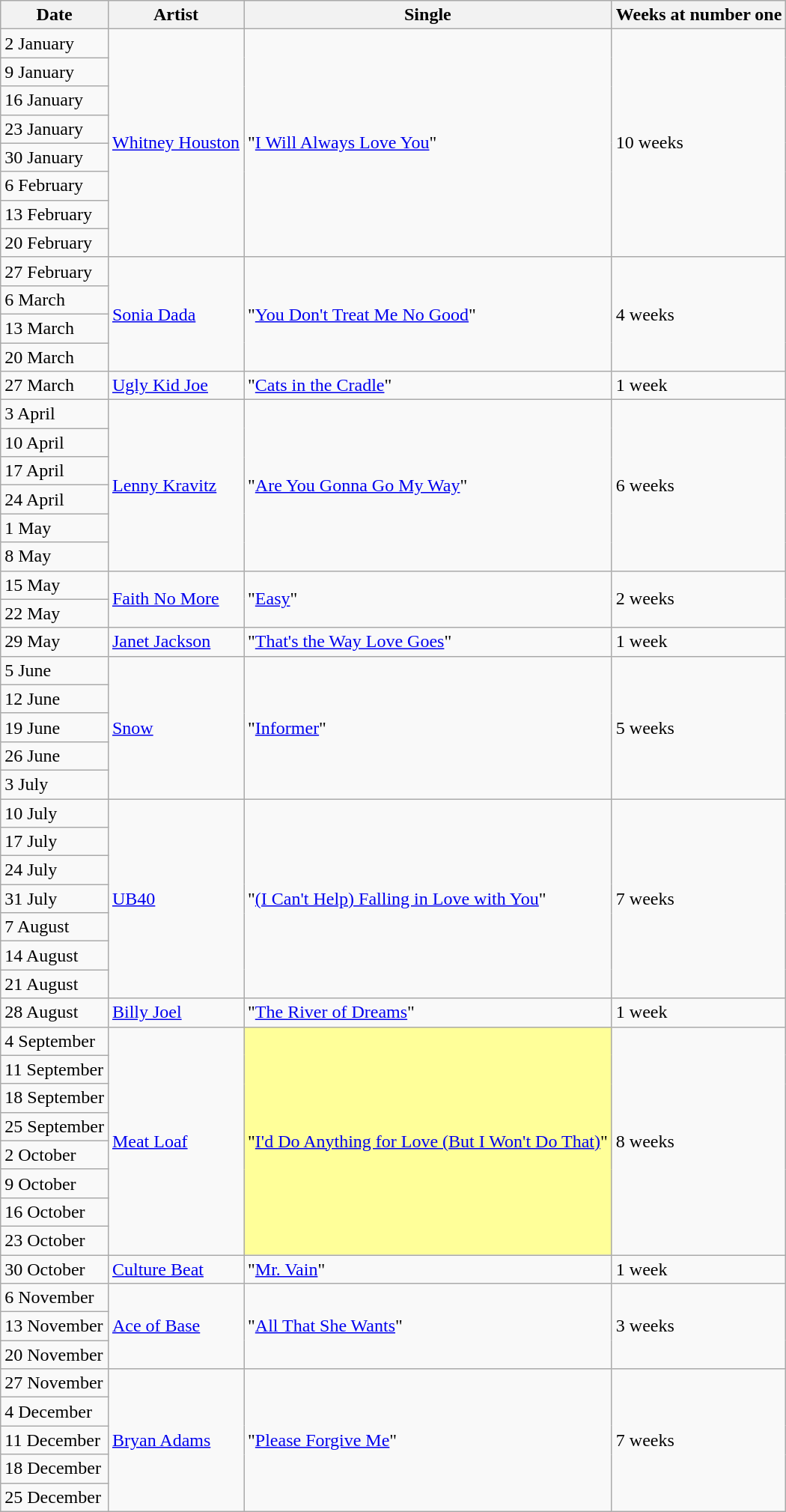<table class="wikitable">
<tr>
<th>Date</th>
<th>Artist</th>
<th>Single</th>
<th>Weeks at number one</th>
</tr>
<tr>
<td>2 January</td>
<td rowspan="8"><a href='#'>Whitney Houston</a></td>
<td rowspan="8">"<a href='#'>I Will Always Love You</a>"</td>
<td rowspan="8">10 weeks</td>
</tr>
<tr>
<td>9 January</td>
</tr>
<tr>
<td>16 January</td>
</tr>
<tr>
<td>23 January</td>
</tr>
<tr>
<td>30 January</td>
</tr>
<tr>
<td>6 February</td>
</tr>
<tr>
<td>13 February</td>
</tr>
<tr>
<td>20 February</td>
</tr>
<tr>
<td>27 February</td>
<td rowspan="4"><a href='#'>Sonia Dada</a></td>
<td rowspan="4">"<a href='#'>You Don't Treat Me No Good</a>"</td>
<td rowspan="4">4 weeks</td>
</tr>
<tr>
<td>6 March</td>
</tr>
<tr>
<td>13 March</td>
</tr>
<tr>
<td>20 March</td>
</tr>
<tr>
<td>27 March</td>
<td><a href='#'>Ugly Kid Joe</a></td>
<td>"<a href='#'>Cats in the Cradle</a>"</td>
<td>1 week</td>
</tr>
<tr>
<td>3 April</td>
<td rowspan="6"><a href='#'>Lenny Kravitz</a></td>
<td rowspan="6">"<a href='#'>Are You Gonna Go My Way</a>"</td>
<td rowspan="6">6 weeks</td>
</tr>
<tr>
<td>10 April</td>
</tr>
<tr>
<td>17 April</td>
</tr>
<tr>
<td>24 April</td>
</tr>
<tr>
<td>1 May</td>
</tr>
<tr>
<td>8 May</td>
</tr>
<tr>
<td>15 May</td>
<td rowspan="2"><a href='#'>Faith No More</a></td>
<td rowspan="2">"<a href='#'>Easy</a>"</td>
<td rowspan="2">2 weeks</td>
</tr>
<tr>
<td>22 May</td>
</tr>
<tr>
<td>29 May</td>
<td><a href='#'>Janet Jackson</a></td>
<td>"<a href='#'>That's the Way Love Goes</a>"</td>
<td>1 week</td>
</tr>
<tr>
<td>5 June</td>
<td rowspan="5"><a href='#'>Snow</a></td>
<td rowspan="5">"<a href='#'>Informer</a>"</td>
<td rowspan="5">5 weeks</td>
</tr>
<tr>
<td>12 June</td>
</tr>
<tr>
<td>19 June</td>
</tr>
<tr>
<td>26 June</td>
</tr>
<tr>
<td>3 July</td>
</tr>
<tr>
<td>10 July</td>
<td rowspan="7"><a href='#'>UB40</a></td>
<td rowspan="7">"<a href='#'>(I Can't Help) Falling in Love with You</a>"</td>
<td rowspan="7">7 weeks</td>
</tr>
<tr>
<td>17 July</td>
</tr>
<tr>
<td>24 July</td>
</tr>
<tr>
<td>31 July</td>
</tr>
<tr>
<td>7 August</td>
</tr>
<tr>
<td>14 August</td>
</tr>
<tr>
<td>21 August</td>
</tr>
<tr>
<td>28 August</td>
<td><a href='#'>Billy Joel</a></td>
<td>"<a href='#'>The River of Dreams</a>"</td>
<td>1 week</td>
</tr>
<tr>
<td>4 September</td>
<td rowspan="8"><a href='#'>Meat Loaf</a></td>
<td bgcolor=#FFFF99 align="left" rowspan="8">"<a href='#'>I'd Do Anything for Love (But I Won't Do That)</a>"</td>
<td rowspan="8">8 weeks</td>
</tr>
<tr>
<td>11 September</td>
</tr>
<tr>
<td>18 September</td>
</tr>
<tr>
<td>25 September</td>
</tr>
<tr>
<td>2 October</td>
</tr>
<tr>
<td>9 October</td>
</tr>
<tr>
<td>16 October</td>
</tr>
<tr>
<td>23 October</td>
</tr>
<tr>
<td>30 October</td>
<td><a href='#'>Culture Beat</a></td>
<td>"<a href='#'>Mr. Vain</a>"</td>
<td>1 week</td>
</tr>
<tr>
<td>6 November</td>
<td rowspan="3"><a href='#'>Ace of Base</a></td>
<td rowspan="3">"<a href='#'>All That She Wants</a>"</td>
<td rowspan="3">3 weeks</td>
</tr>
<tr>
<td>13 November</td>
</tr>
<tr>
<td>20 November</td>
</tr>
<tr>
<td>27 November</td>
<td rowspan="5"><a href='#'>Bryan Adams</a></td>
<td rowspan="5">"<a href='#'>Please Forgive Me</a>"</td>
<td rowspan="5">7 weeks</td>
</tr>
<tr>
<td>4 December</td>
</tr>
<tr>
<td>11 December</td>
</tr>
<tr>
<td>18 December</td>
</tr>
<tr>
<td>25 December</td>
</tr>
</table>
